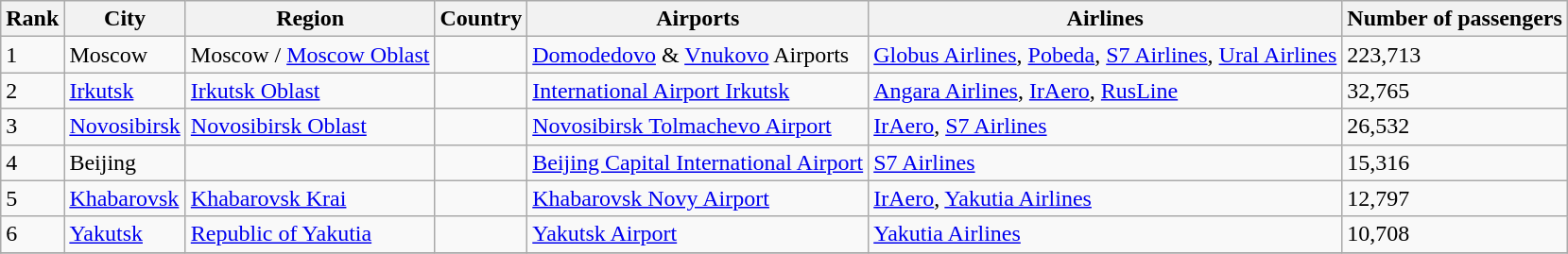<table class="wikitable sortable" style="font-size: 100%" width=align=>
<tr>
<th>Rank</th>
<th>City</th>
<th>Region</th>
<th>Country</th>
<th>Airports</th>
<th>Airlines</th>
<th>Number of passengers</th>
</tr>
<tr>
<td>1</td>
<td>Moscow</td>
<td> Moscow /  <a href='#'>Moscow Oblast</a></td>
<td></td>
<td><a href='#'>Domodedovo</a> & <a href='#'>Vnukovo</a> Airports</td>
<td><a href='#'>Globus Airlines</a>, <a href='#'>Pobeda</a>, <a href='#'>S7 Airlines</a>, <a href='#'>Ural Airlines</a></td>
<td>223,713</td>
</tr>
<tr>
<td>2</td>
<td><a href='#'>Irkutsk</a></td>
<td> <a href='#'>Irkutsk Oblast</a></td>
<td></td>
<td><a href='#'>International Airport Irkutsk</a></td>
<td><a href='#'>Angara Airlines</a>, <a href='#'>IrAero</a>, <a href='#'>RusLine</a></td>
<td>32,765</td>
</tr>
<tr>
<td>3</td>
<td><a href='#'>Novosibirsk</a></td>
<td> <a href='#'>Novosibirsk Oblast</a></td>
<td></td>
<td><a href='#'>Novosibirsk Tolmachevo Airport</a></td>
<td><a href='#'>IrAero</a>, <a href='#'>S7 Airlines</a></td>
<td>26,532</td>
</tr>
<tr>
<td>4</td>
<td>Beijing</td>
<td></td>
<td></td>
<td><a href='#'>Beijing Capital International Airport</a></td>
<td><a href='#'>S7 Airlines</a></td>
<td>15,316</td>
</tr>
<tr>
<td>5</td>
<td><a href='#'>Khabarovsk</a></td>
<td> <a href='#'>Khabarovsk Krai</a></td>
<td></td>
<td><a href='#'>Khabarovsk Novy Airport</a></td>
<td><a href='#'>IrAero</a>, <a href='#'>Yakutia Airlines</a></td>
<td>12,797</td>
</tr>
<tr>
<td>6</td>
<td><a href='#'>Yakutsk</a></td>
<td> <a href='#'>Republic of Yakutia</a></td>
<td></td>
<td><a href='#'>Yakutsk Airport</a></td>
<td><a href='#'>Yakutia Airlines</a></td>
<td>10,708</td>
</tr>
<tr>
</tr>
</table>
